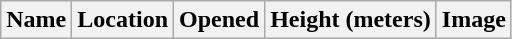<table class="wikitable sortable">
<tr>
<th>Name</th>
<th>Location</th>
<th>Opened</th>
<th>Height (meters)</th>
<th>Image<br>




































</th>
</tr>
</table>
